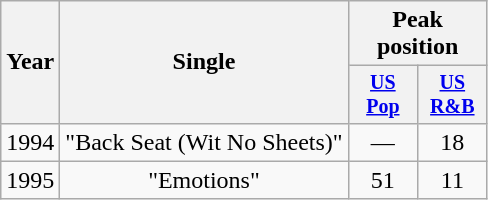<table class="wikitable" style="text-align:center;">
<tr>
<th rowspan="2">Year</th>
<th rowspan="2">Single</th>
<th colspan="4">Peak position</th>
</tr>
<tr style="font-size:smaller;">
<th width="40"><a href='#'>US<br>Pop</a></th>
<th width="40"><a href='#'>US<br>R&B</a></th>
</tr>
<tr>
<td>1994</td>
<td>"Back Seat (Wit No Sheets)"</td>
<td>—</td>
<td>18</td>
</tr>
<tr>
<td>1995</td>
<td>"Emotions"</td>
<td>51</td>
<td>11</td>
</tr>
</table>
